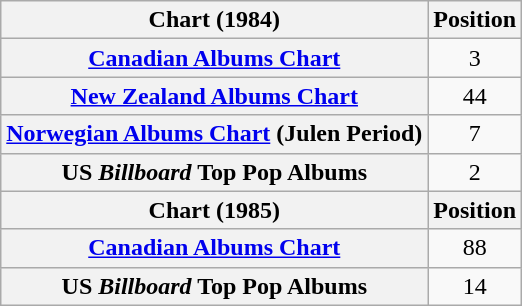<table class="wikitable sortable plainrowheaders" style="text-align:center;">
<tr>
<th>Chart (1984)</th>
<th>Position</th>
</tr>
<tr>
<th scope="row"><a href='#'>Canadian Albums Chart</a></th>
<td>3</td>
</tr>
<tr>
<th scope="row"><a href='#'>New Zealand Albums Chart</a></th>
<td>44</td>
</tr>
<tr>
<th scope="row"><a href='#'>Norwegian Albums Chart</a> (Julen Period)</th>
<td>7</td>
</tr>
<tr>
<th scope="row">US <em>Billboard</em> Top Pop Albums</th>
<td>2</td>
</tr>
<tr>
<th>Chart (1985)</th>
<th>Position</th>
</tr>
<tr>
<th scope="row"><a href='#'>Canadian Albums Chart</a></th>
<td>88</td>
</tr>
<tr>
<th scope="row">US <em>Billboard</em> Top Pop Albums</th>
<td>14</td>
</tr>
</table>
